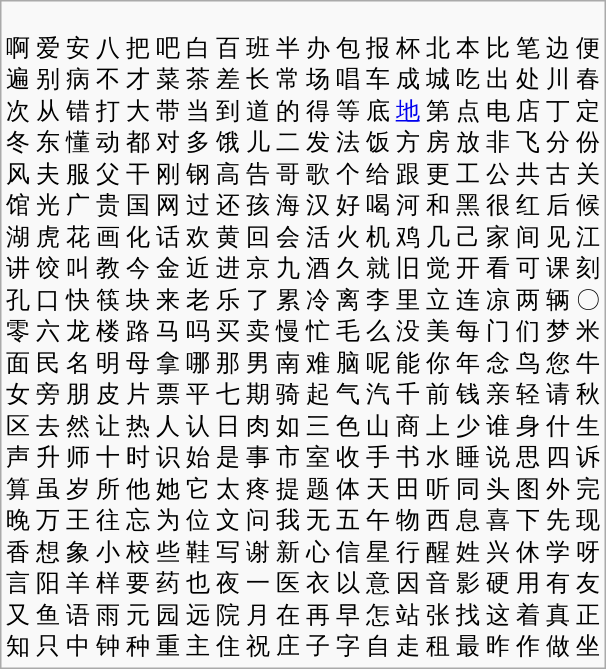<table class="wikitable" align="right">
<tr>
<td><br>啊 爱 安 八 把 吧 白 百 班 半 办 包 报 杯 北 本 比 笔 边 便<br>
遍 别 病 不 才 菜 茶 差 长 常 场 唱 车 成 城 吃 出 处 川 春<br>
次 从 错 打 大 带 当 到 道 的 得 等 底 <a href='#'>地</a> 第 点 电 店 丁 定<br>
冬 东 懂 动 都 对 多 饿 儿 二 发 法 饭 方 房 放 非 飞 分 份<br>
风 夫 服 父 干 刚 钢 高 告 哥 歌 个 给 跟 更 工 公 共 古 关<br>
馆 光 广 贵 国 网 过 还 孩 海 汉 好 喝 河 和 黑 很 红 后 候<br>
湖 虎 花 画 化 话 欢 黄 回 会 活 火 机 鸡 几 己 家 间 见 江<br>
讲 饺 叫 教 今 金 近 进 京 九 酒 久 就 旧 觉 开 看 可 课 刻<br>
孔 口 快 筷 块 来 老 乐 了 累 冷 离 李 里 立 连 凉 两 辆 〇<br>
零 六 龙 楼 路 马 吗 买 卖 慢 忙 毛 么 没 美 每 门 们 梦 米<br>
面 民 名 明 母 拿 哪 那 男 南 难 脑 呢 能 你 年 念 鸟 您 牛<br>
女 旁 朋 皮 片 票 平 七 期 骑 起 气 汽 千 前 钱 亲 轻 请 秋<br>
区 去 然 让 热 人 认 日 肉 如 三 色 山 商 上 少 谁 身 什 生<br>
声 升 师 十 时 识 始 是 事 市 室 收 手 书 水 睡 说 思 四 诉<br>
算 虽 岁 所 他 她 它 太 疼 提 题 体 天 田 听 同 头 图 外 完<br>
晚 万 王 往 忘 为 位 文 问 我 无 五 午 物 西 息 喜 下 先 现<br>
香 想 象 小 校 些 鞋 写 谢 新 心 信 星 行 醒 姓 兴 休 学 呀<br>
言 阳 羊 样 要 药 也 夜 一 医 衣 以 意 因 音 影 硬 用 有 友<br>
又 鱼 语 雨 元 园 远 院 月 在 再 早 怎 站 张 找 这 着 真 正<br>
知 只 中 钟 种 重 主 住 祝 庄 子 字 自 走 租 最 昨 作 做 坐</td>
</tr>
</table>
